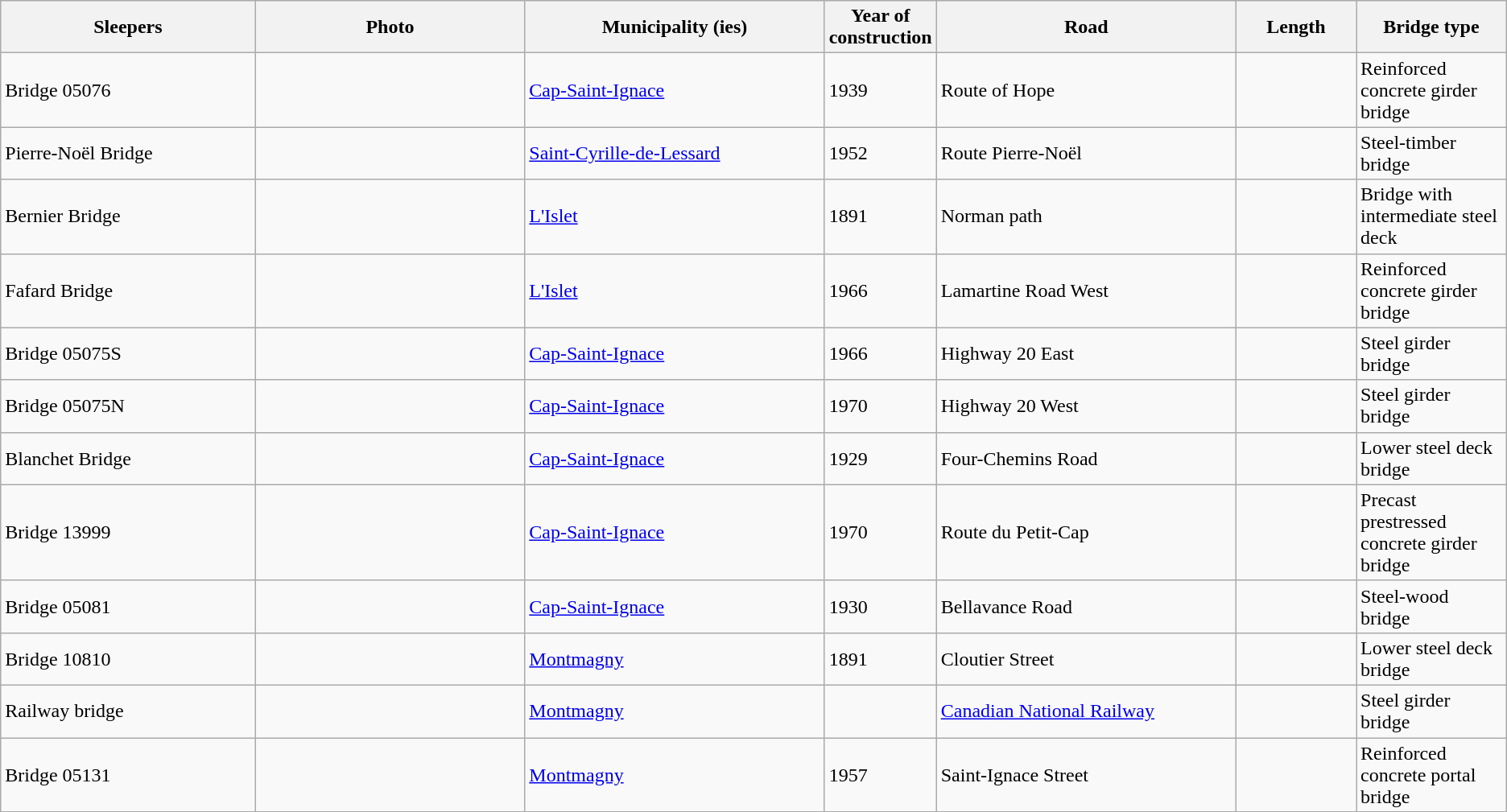<table class = wikitable>
<tr>
<th scope = "col" width = "17%">Sleepers</th>
<th scope = "col" width = "18%">Photo</th>
<th scope = "col" width = "20%">Municipality (ies)</th>
<th scope = "col" width = "7%">Year of construction</th>
<th scope = "col" width = "20%">Road</th>
<th scope = "col" width = "8%">Length</th>
<th scope = "col" width = "10%">Bridge type</th>
</tr>
<tr>
<td>Bridge 05076</td>
<td></td>
<td><a href='#'>Cap-Saint-Ignace</a></td>
<td>1939 </td>
<td>Route of Hope</td>
<td></td>
<td>Reinforced concrete girder bridge </td>
</tr>
<tr>
<td>Pierre-Noël Bridge</td>
<td></td>
<td><a href='#'>Saint-Cyrille-de-Lessard</a></td>
<td>1952</td>
<td>Route Pierre-Noël</td>
<td></td>
<td>Steel-timber bridge</td>
</tr>
<tr>
<td>Bernier Bridge</td>
<td></td>
<td><a href='#'>L'Islet</a></td>
<td>1891</td>
<td>Norman path</td>
<td></td>
<td>Bridge with intermediate steel deck</td>
</tr>
<tr>
<td>Fafard Bridge</td>
<td></td>
<td><a href='#'>L'Islet</a></td>
<td>1966</td>
<td>Lamartine Road West</td>
<td></td>
<td>Reinforced concrete girder bridge</td>
</tr>
<tr>
<td>Bridge 05075S</td>
<td></td>
<td><a href='#'>Cap-Saint-Ignace</a></td>
<td>1966</td>
<td>Highway 20 East</td>
<td></td>
<td>Steel girder bridge</td>
</tr>
<tr>
<td>Bridge 05075N</td>
<td></td>
<td><a href='#'>Cap-Saint-Ignace</a></td>
<td>1970</td>
<td>Highway 20 West</td>
<td></td>
<td>Steel girder bridge</td>
</tr>
<tr>
<td>Blanchet Bridge</td>
<td></td>
<td><a href='#'>Cap-Saint-Ignace</a></td>
<td>1929 </td>
<td>Four-Chemins Road</td>
<td></td>
<td>Lower steel deck bridge</td>
</tr>
<tr>
<td>Bridge 13999</td>
<td></td>
<td><a href='#'>Cap-Saint-Ignace</a></td>
<td>1970 </td>
<td>Route du Petit-Cap</td>
<td></td>
<td>Precast prestressed concrete girder bridge</td>
</tr>
<tr>
<td>Bridge 05081</td>
<td></td>
<td><a href='#'>Cap-Saint-Ignace</a></td>
<td>1930 </td>
<td>Bellavance Road</td>
<td></td>
<td>Steel-wood bridge</td>
</tr>
<tr>
<td>Bridge 10810</td>
<td></td>
<td><a href='#'>Montmagny</a></td>
<td>1891 </td>
<td>Cloutier Street</td>
<td></td>
<td>Lower steel deck bridge</td>
</tr>
<tr>
<td>Railway bridge</td>
<td></td>
<td><a href='#'>Montmagny</a></td>
<td></td>
<td><a href='#'>Canadian National Railway</a></td>
<td></td>
<td>Steel girder bridge</td>
</tr>
<tr>
<td>Bridge 05131</td>
<td></td>
<td><a href='#'>Montmagny</a></td>
<td>1957</td>
<td>Saint-Ignace Street</td>
<td></td>
<td>Reinforced concrete portal bridge</td>
</tr>
<tr>
</tr>
</table>
